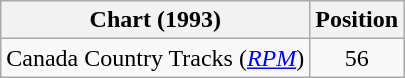<table class="wikitable sortable">
<tr>
<th scope="col">Chart (1993)</th>
<th scope="col">Position</th>
</tr>
<tr>
<td>Canada Country Tracks (<em><a href='#'>RPM</a></em>)</td>
<td align="center">56</td>
</tr>
</table>
